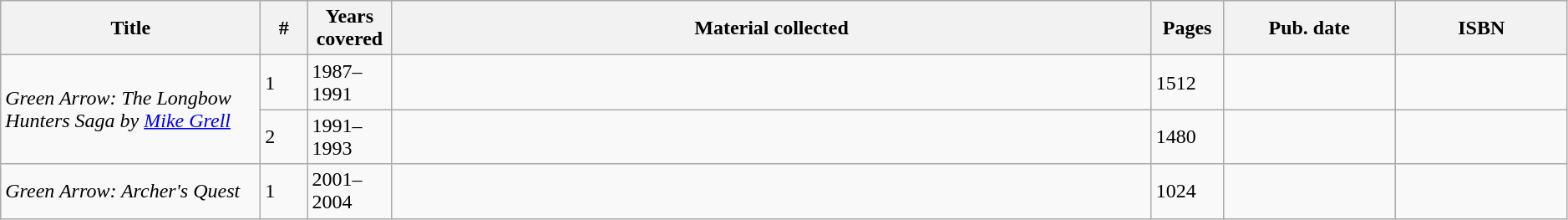<table class="wikitable sortable" width=99%>
<tr>
<th width="200px">Title</th>
<th class="unsortable" width="30px">#</th>
<th width="60px">Years covered</th>
<th class="unsortable">Material collected</th>
<th width="50px">Pages</th>
<th width="130px">Pub. date</th>
<th class="unsortable" width="130px">ISBN</th>
</tr>
<tr>
<td rowspan="2"><em>Green Arrow: The Longbow Hunters Saga by <a href='#'>Mike Grell</a></em></td>
<td>1</td>
<td>1987–1991</td>
<td></td>
<td>1512</td>
<td></td>
<td> </td>
</tr>
<tr>
<td>2</td>
<td>1991–1993</td>
<td></td>
<td>1480</td>
<td></td>
<td></td>
</tr>
<tr>
<td><em>Green Arrow: Archer's Quest</em></td>
<td>1</td>
<td>2001–2004</td>
<td></td>
<td>1024</td>
<td></td>
<td></td>
</tr>
</table>
